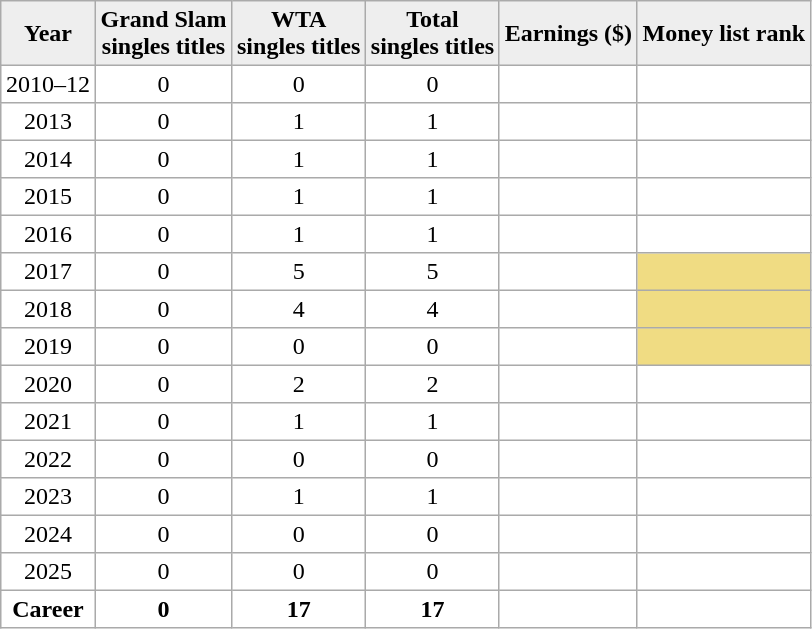<table cellpadding=3 cellspacing=0 border=1 style=font-size:100%;border:#aaa;solid:1px;border-collapse:collapse;text-align:center>
<tr bgcolor=EEEEEE>
<th>Year</th>
<th>Grand Slam<br>singles titles</th>
<th>WTA<br>singles titles</th>
<th>Total<br>singles titles</th>
<th>Earnings ($)</th>
<th>Money list rank</th>
</tr>
<tr>
<td>2010–12</td>
<td>0</td>
<td>0</td>
<td>0</td>
<td align=right></td>
<td></td>
</tr>
<tr>
<td>2013</td>
<td>0</td>
<td>1</td>
<td>1</td>
<td align=right></td>
<td></td>
</tr>
<tr>
<td>2014</td>
<td>0</td>
<td>1</td>
<td>1</td>
<td align=right></td>
<td></td>
</tr>
<tr>
<td>2015</td>
<td>0</td>
<td>1</td>
<td>1</td>
<td align=right></td>
<td></td>
</tr>
<tr>
<td>2016</td>
<td>0</td>
<td>1</td>
<td>1</td>
<td align=right></td>
<td></td>
</tr>
<tr>
<td>2017</td>
<td>0</td>
<td>5</td>
<td>5</td>
<td align=right></td>
<td bgcolor=f0dc83></td>
</tr>
<tr>
<td>2018</td>
<td>0</td>
<td>4</td>
<td>4</td>
<td align=right></td>
<td bgcolor=f0dc83></td>
</tr>
<tr>
<td>2019</td>
<td>0</td>
<td>0</td>
<td>0</td>
<td align=right></td>
<td bgcolor=f0dc83></td>
</tr>
<tr>
<td>2020</td>
<td>0</td>
<td>2</td>
<td>2</td>
<td align=right></td>
<td></td>
</tr>
<tr>
<td>2021</td>
<td>0</td>
<td>1</td>
<td>1</td>
<td align=right></td>
<td></td>
</tr>
<tr>
<td>2022</td>
<td>0</td>
<td>0</td>
<td>0</td>
<td align=right></td>
<td></td>
</tr>
<tr>
<td>2023</td>
<td>0</td>
<td>1</td>
<td>1</td>
<td align=right></td>
<td></td>
</tr>
<tr>
<td>2024</td>
<td>0</td>
<td>0</td>
<td>0</td>
<td align=right></td>
<td></td>
</tr>
<tr>
<td>2025</td>
<td>0</td>
<td>0</td>
<td>0</td>
<td align=right></td>
<td></td>
</tr>
<tr>
<td><strong>Career</strong></td>
<td><strong>0</strong></td>
<td><strong>17</strong></td>
<td><strong>17</strong></td>
<td align=right></td>
<td></td>
</tr>
</table>
